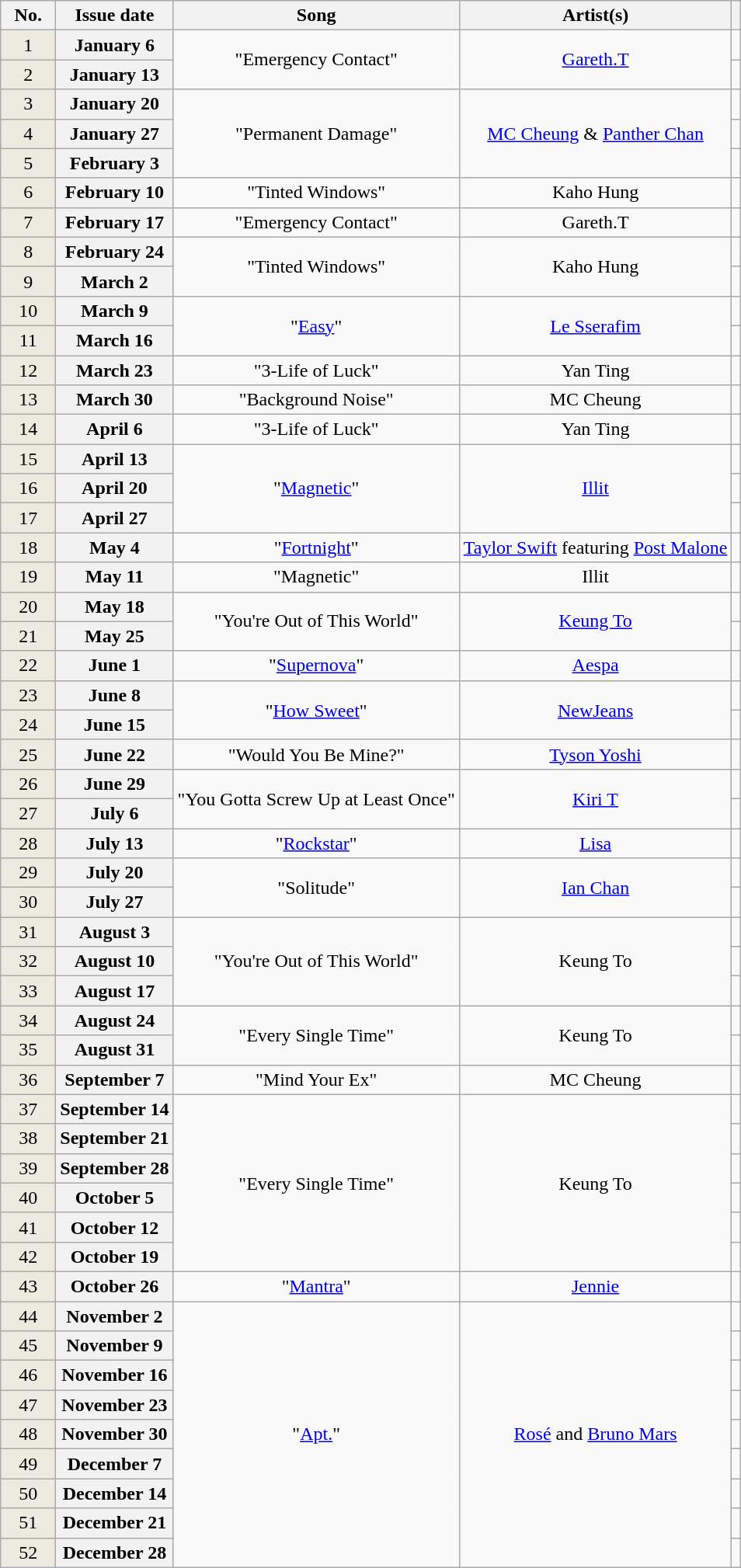<table class="wikitable plainrowheaders" style="text-align: center">
<tr>
<th width="40">No.</th>
<th scope="col">Issue date</th>
<th>Song</th>
<th>Artist(s)</th>
<th></th>
</tr>
<tr>
<td bgcolor=#EDEAE0 align="center">1</td>
<th scope="row">January 6</th>
<td rowspan=2>"Emergency Contact"</td>
<td rowspan=2><a href='#'>Gareth.T</a></td>
<td></td>
</tr>
<tr>
<td bgcolor=#EDEAE0 align="center">2</td>
<th scope="row">January 13</th>
<td></td>
</tr>
<tr>
<td bgcolor=#EDEAE0 align="center">3</td>
<th scope="row">January 20</th>
<td rowspan="3">"Permanent Damage"</td>
<td rowspan="3"><a href='#'>MC Cheung</a> & <a href='#'>Panther Chan</a></td>
<td></td>
</tr>
<tr>
<td bgcolor=#EDEAE0 align="center">4</td>
<th scope="row">January 27</th>
<td></td>
</tr>
<tr>
<td bgcolor=#EDEAE0 align="center">5</td>
<th scope="row">February 3</th>
<td></td>
</tr>
<tr>
<td bgcolor=#EDEAE0 align="center">6</td>
<th scope="row">February 10</th>
<td>"Tinted Windows"</td>
<td>Kaho Hung</td>
<td></td>
</tr>
<tr>
<td bgcolor=#EDEAE0 align="center">7</td>
<th scope="row">February 17</th>
<td>"Emergency Contact"</td>
<td>Gareth.T</td>
<td></td>
</tr>
<tr>
<td bgcolor=#EDEAE0 align="center">8</td>
<th scope="row">February 24</th>
<td rowspan="2">"Tinted Windows"</td>
<td rowspan="2">Kaho Hung</td>
<td></td>
</tr>
<tr>
<td bgcolor=#EDEAE0 align="center">9</td>
<th scope="row">March 2</th>
<td></td>
</tr>
<tr>
<td bgcolor=#EDEAE0 align="center">10</td>
<th scope="row">March 9</th>
<td rowspan="2">"<a href='#'>Easy</a>"</td>
<td rowspan="2"><a href='#'>Le Sserafim</a></td>
<td></td>
</tr>
<tr>
<td bgcolor=#EDEAE0 align="center">11</td>
<th scope="row">March 16</th>
<td></td>
</tr>
<tr>
<td bgcolor=#EDEAE0 align="center">12</td>
<th scope="row">March 23</th>
<td>"3-Life of Luck"</td>
<td>Yan Ting</td>
<td></td>
</tr>
<tr>
<td bgcolor=#EDEAE0 align="center">13</td>
<th scope="row">March 30</th>
<td>"Background Noise"</td>
<td>MC Cheung</td>
<td></td>
</tr>
<tr>
<td bgcolor=#EDEAE0 align="center">14</td>
<th scope="row">April 6</th>
<td>"3-Life of Luck"</td>
<td>Yan Ting</td>
<td></td>
</tr>
<tr>
<td bgcolor=#EDEAE0 align="center">15</td>
<th scope="row">April 13</th>
<td rowspan="3">"<a href='#'>Magnetic</a>"</td>
<td rowspan="3"><a href='#'>Illit</a></td>
<td></td>
</tr>
<tr>
<td bgcolor=#EDEAE0 align="center">16</td>
<th scope="row">April 20</th>
<td></td>
</tr>
<tr>
<td bgcolor=#EDEAE0 align="center">17</td>
<th scope="row">April 27</th>
<td></td>
</tr>
<tr>
<td bgcolor="#EDEAE0" align="center">18</td>
<th scope="row">May 4</th>
<td>"<a href='#'>Fortnight</a>"</td>
<td><a href='#'>Taylor Swift</a> featuring <a href='#'>Post Malone</a></td>
<td></td>
</tr>
<tr>
<td bgcolor="#EDEAE0" align="center">19</td>
<th scope="row">May 11</th>
<td>"Magnetic"</td>
<td>Illit</td>
<td></td>
</tr>
<tr>
<td bgcolor=#EDEAE0 align="center">20</td>
<th scope="row">May 18</th>
<td rowspan=2>"You're Out of This World"</td>
<td rowspan=2><a href='#'>Keung To</a></td>
<td></td>
</tr>
<tr>
<td bgcolor=#EDEAE0 align="center">21</td>
<th scope="row">May 25</th>
<td></td>
</tr>
<tr>
<td bgcolor="#EDEAE0" align="center">22</td>
<th scope="row">June 1</th>
<td>"<a href='#'>Supernova</a>"</td>
<td><a href='#'>Aespa</a></td>
<td></td>
</tr>
<tr>
<td bgcolor="#EDEAE0" align="center">23</td>
<th scope="row">June 8</th>
<td rowspan="2">"<a href='#'>How Sweet</a>"</td>
<td rowspan="2"><a href='#'>NewJeans</a></td>
<td></td>
</tr>
<tr>
<td bgcolor="#EDEAE0" align="center">24</td>
<th scope="row">June 15</th>
<td></td>
</tr>
<tr>
<td bgcolor="#EDEAE0" align="center">25</td>
<th scope="row">June 22</th>
<td>"Would You Be Mine?"</td>
<td><a href='#'>Tyson Yoshi</a></td>
<td></td>
</tr>
<tr>
<td bgcolor="#EDEAE0" align="center">26</td>
<th scope="row">June 29</th>
<td rowspan="2">"You Gotta Screw Up at Least Once"</td>
<td rowspan="2"><a href='#'>Kiri T</a></td>
<td></td>
</tr>
<tr>
<td bgcolor="#EDEAE0" align="center">27</td>
<th scope="row">July 6</th>
<td></td>
</tr>
<tr>
<td bgcolor="#EDEAE0" align="center">28</td>
<th scope="row">July 13</th>
<td>"<a href='#'>Rockstar</a>"</td>
<td><a href='#'>Lisa</a></td>
<td></td>
</tr>
<tr>
<td bgcolor="#EDEAE0" align="center">29</td>
<th scope="row">July 20</th>
<td rowspan="2">"Solitude"</td>
<td rowspan="2"><a href='#'>Ian Chan</a></td>
<td></td>
</tr>
<tr>
<td bgcolor="#EDEAE0" align="center">30</td>
<th scope="row">July 27</th>
<td></td>
</tr>
<tr>
<td bgcolor="#EDEAE0" align="center">31</td>
<th scope="row">August 3</th>
<td rowspan="3">"You're Out of This World"</td>
<td rowspan="3">Keung To</td>
<td></td>
</tr>
<tr>
<td bgcolor="#EDEAE0" align="center">32</td>
<th scope="row">August 10</th>
<td></td>
</tr>
<tr>
<td bgcolor="#EDEAE0" align="center">33</td>
<th scope="row">August 17</th>
<td></td>
</tr>
<tr>
<td bgcolor="#EDEAE0" align="center">34</td>
<th scope="row">August 24</th>
<td rowspan="2">"Every Single Time"</td>
<td rowspan="2">Keung To</td>
<td></td>
</tr>
<tr>
<td bgcolor="#EDEAE0" align="center">35</td>
<th scope="row">August 31</th>
<td></td>
</tr>
<tr>
<td bgcolor="#EDEAE0" align="center">36</td>
<th scope="row">September 7</th>
<td>"Mind Your Ex"</td>
<td>MC Cheung</td>
<td></td>
</tr>
<tr>
<td bgcolor="#EDEAE0" align="center">37</td>
<th scope="row">September 14</th>
<td rowspan="6">"Every Single Time"</td>
<td rowspan="6">Keung To</td>
<td></td>
</tr>
<tr>
<td bgcolor="#EDEAE0" align="center">38</td>
<th scope="row">September 21</th>
<td></td>
</tr>
<tr>
<td bgcolor="#EDEAE0" align="center">39</td>
<th scope="row">September 28</th>
<td></td>
</tr>
<tr>
<td bgcolor="#EDEAE0" align="center">40</td>
<th scope="row">October 5</th>
<td></td>
</tr>
<tr>
<td bgcolor="#EDEAE0" align="center">41</td>
<th scope="row">October 12</th>
<td></td>
</tr>
<tr>
<td bgcolor="#EDEAE0" align="center">42</td>
<th scope="row">October 19</th>
<td></td>
</tr>
<tr>
<td bgcolor="#EDEAE0" align="center">43</td>
<th scope="row">October 26</th>
<td>"<a href='#'>Mantra</a>"</td>
<td><a href='#'>Jennie</a></td>
<td></td>
</tr>
<tr>
<td bgcolor="#EDEAE0" align="center">44</td>
<th scope="row">November 2</th>
<td rowspan="9">"<a href='#'>Apt.</a>"</td>
<td rowspan="9"><a href='#'>Rosé</a> and <a href='#'>Bruno Mars</a></td>
<td></td>
</tr>
<tr>
<td bgcolor="#EDEAE0" align="center">45</td>
<th scope="row">November 9</th>
<td></td>
</tr>
<tr>
<td bgcolor="#EDEAE0" align="center">46</td>
<th scope="row">November 16</th>
<td></td>
</tr>
<tr>
<td bgcolor="#EDEAE0" align="center">47</td>
<th scope="row">November 23</th>
<td></td>
</tr>
<tr>
<td bgcolor="#EDEAE0" align="center">48</td>
<th scope="row">November 30</th>
<td></td>
</tr>
<tr>
<td bgcolor="#EDEAE0" align="center">49</td>
<th scope="row">December 7</th>
<td></td>
</tr>
<tr>
<td bgcolor="#EDEAE0" align="center">50</td>
<th scope="row">December 14</th>
<td></td>
</tr>
<tr>
<td bgcolor="#EDEAE0" align="center">51</td>
<th scope="row">December 21</th>
<td></td>
</tr>
<tr>
<td bgcolor="#EDEAE0" align="center">52</td>
<th scope="row">December 28</th>
<td></td>
</tr>
</table>
